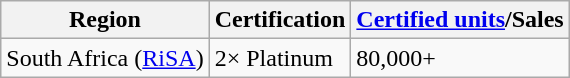<table class="wikitable">
<tr>
<th>Region</th>
<th>Certification</th>
<th><a href='#'>Certified units</a>/Sales</th>
</tr>
<tr>
<td>South Africa (<a href='#'>RiSA</a>)</td>
<td>2× Platinum</td>
<td>80,000+</td>
</tr>
</table>
